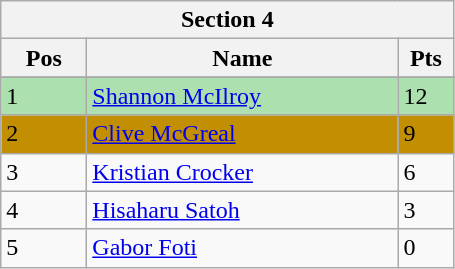<table class="wikitable">
<tr>
<th colspan="6">Section 4</th>
</tr>
<tr>
<th width=50>Pos</th>
<th width=200>Name</th>
<th width=30>Pts</th>
</tr>
<tr>
</tr>
<tr style="background:#ACE1AF;">
<td>1</td>
<td> <a href='#'>Shannon McIlroy</a></td>
<td>12</td>
</tr>
<tr style="background:#c28f02;">
<td>2</td>
<td> <a href='#'>Clive McGreal</a></td>
<td>9</td>
</tr>
<tr>
<td>3</td>
<td> <a href='#'>Kristian Crocker</a></td>
<td>6</td>
</tr>
<tr>
<td>4</td>
<td> <a href='#'>Hisaharu Satoh</a></td>
<td>3</td>
</tr>
<tr>
<td>5</td>
<td> <a href='#'>Gabor Foti</a></td>
<td>0</td>
</tr>
</table>
